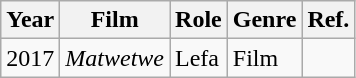<table class="wikitable">
<tr>
<th>Year</th>
<th>Film</th>
<th>Role</th>
<th>Genre</th>
<th>Ref.</th>
</tr>
<tr>
<td>2017</td>
<td><em>Matwetwe</em></td>
<td>Lefa</td>
<td>Film</td>
<td></td>
</tr>
</table>
